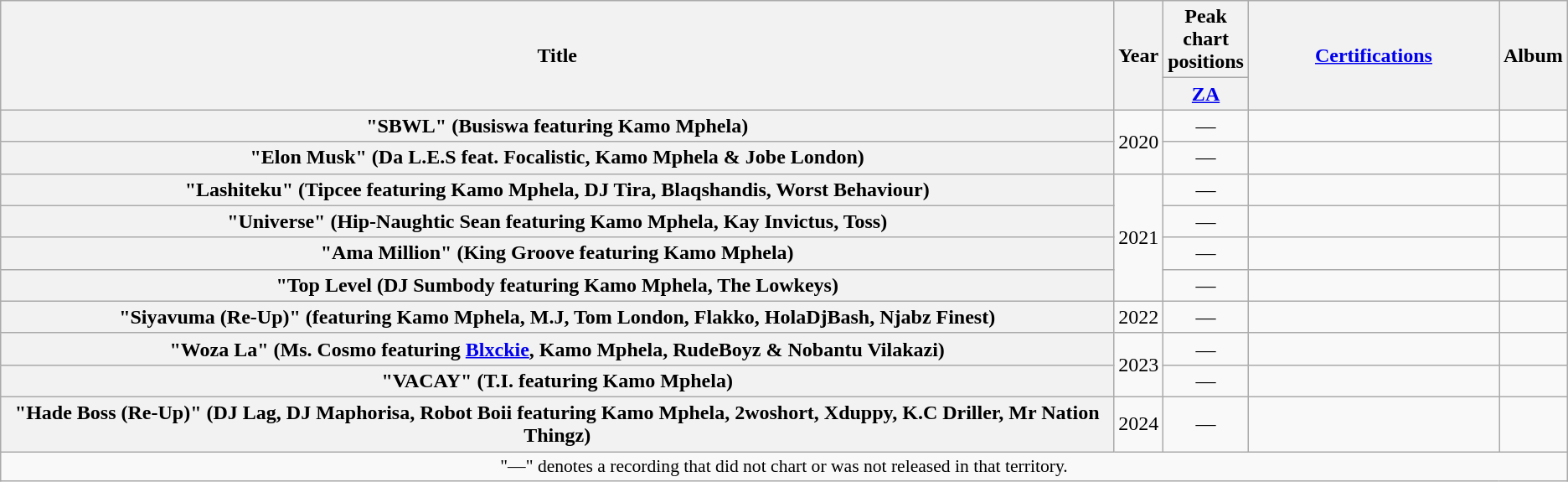<table class="wikitable plainrowheaders" style="text-align:center;">
<tr>
<th scope="col" rowspan="2">Title</th>
<th scope="col" rowspan="2">Year</th>
<th scope="col" colspan="1">Peak chart positions</th>
<th scope="col" rowspan="2" style="width:12em;"><a href='#'>Certifications</a></th>
<th scope="col" rowspan="2">Album</th>
</tr>
<tr>
<th scope="col" style="width:3em;font-size:100%;"><a href='#'>ZA</a><br></th>
</tr>
<tr>
<th scope="row">"SBWL" (Busiswa featuring Kamo Mphela)</th>
<td rowspan=2>2020</td>
<td>—</td>
<td></td>
<td></td>
</tr>
<tr>
<th scope="row">"Elon Musk" (Da L.E.S feat. Focalistic, Kamo Mphela & Jobe London)</th>
<td>—</td>
<td></td>
<td></td>
</tr>
<tr>
<th scope="row">"Lashiteku" (Tipcee featuring Kamo Mphela, DJ Tira, Blaqshandis, Worst Behaviour)</th>
<td rowspan=4>2021</td>
<td>—</td>
<td></td>
<td></td>
</tr>
<tr>
<th scope="row">"Universe" (Hip-Naughtic Sean featuring Kamo Mphela, Kay Invictus, Toss)</th>
<td>—</td>
<td></td>
<td></td>
</tr>
<tr>
<th scope="row">"Ama Million" (King Groove featuring Kamo Mphela)</th>
<td>—</td>
<td></td>
<td></td>
</tr>
<tr>
<th scope="row">"Top Level (DJ Sumbody featuring Kamo Mphela, The Lowkeys)</th>
<td>—</td>
<td></td>
<td></td>
</tr>
<tr>
<th scope="row">"Siyavuma (Re-Up)" (featuring Kamo Mphela, M.J, Tom London, Flakko, HolaDjBash, Njabz Finest)</th>
<td>2022</td>
<td>—</td>
<td></td>
<td></td>
</tr>
<tr>
<th scope="row">"Woza La" (Ms. Cosmo featuring <a href='#'>Blxckie</a>, Kamo Mphela, RudeBoyz & Nobantu Vilakazi)</th>
<td rowspan=2>2023</td>
<td>—</td>
<td></td>
<td></td>
</tr>
<tr>
<th scope="row">"VACAY" (T.I. featuring Kamo Mphela)</th>
<td>—</td>
<td></td>
<td></td>
</tr>
<tr>
<th scope="row">"Hade Boss (Re-Up)" (DJ Lag, DJ Maphorisa, Robot Boii featuring Kamo Mphela, 2woshort, Xduppy, K.C Driller, Mr Nation Thingz)</th>
<td>2024</td>
<td>—</td>
<td></td>
<td></td>
</tr>
<tr>
<td colspan="8" style="font-size:90%">"—" denotes a recording that did not chart or was not released in that territory.</td>
</tr>
</table>
